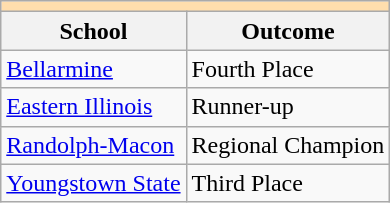<table class="wikitable" style="float:left; margin-right:1em;">
<tr>
<th colspan="3" style="background:#ffdead;"></th>
</tr>
<tr>
<th>School</th>
<th>Outcome</th>
</tr>
<tr>
<td><a href='#'>Bellarmine</a></td>
<td>Fourth Place</td>
</tr>
<tr>
<td><a href='#'>Eastern Illinois</a></td>
<td>Runner-up</td>
</tr>
<tr>
<td><a href='#'>Randolph-Macon</a></td>
<td>Regional Champion</td>
</tr>
<tr>
<td><a href='#'>Youngstown State</a></td>
<td>Third Place</td>
</tr>
</table>
